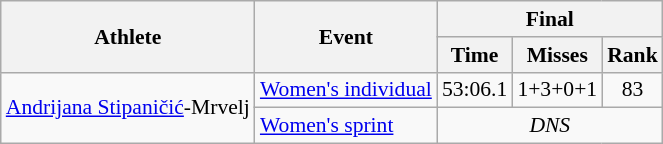<table class="wikitable" style="font-size:90%">
<tr>
<th rowspan="2">Athlete</th>
<th rowspan="2">Event</th>
<th colspan="3">Final</th>
</tr>
<tr>
<th>Time</th>
<th>Misses</th>
<th>Rank</th>
</tr>
<tr>
<td rowspan="2"><a href='#'>Andrijana Stipaničić</a>-Mrvelj</td>
<td><a href='#'>Women's individual</a></td>
<td align="center">53:06.1</td>
<td align="center">1+3+0+1</td>
<td align="center">83</td>
</tr>
<tr>
<td><a href='#'>Women's sprint</a></td>
<td colspan="3" align="center"><em>DNS</em></td>
</tr>
</table>
